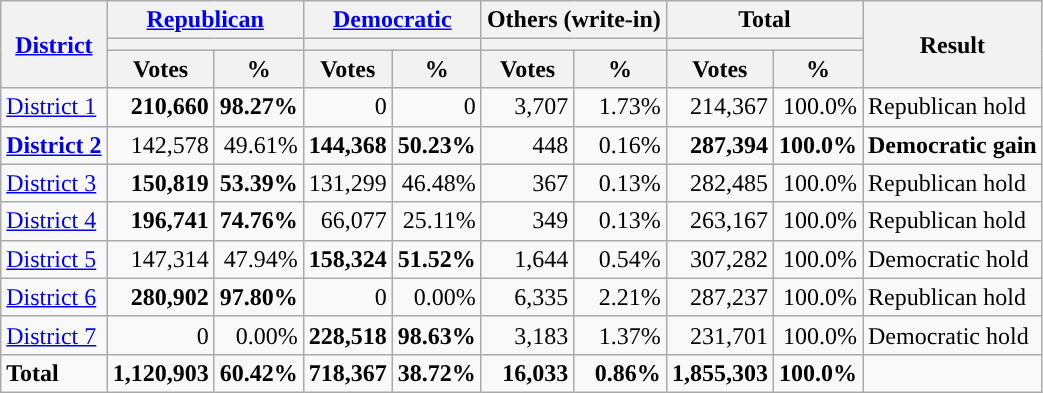<table class="wikitable plainrowheaders sortable" style="font-size:100%; text-align:right;">
<tr>
<th scope=col rowspan=3><a href='#'>District</a></th>
<th scope=col colspan=2><a href='#'>Republican</a></th>
<th scope=col colspan=2><a href='#'>Democratic</a></th>
<th scope=col colspan=2>Others (write-in)</th>
<th scope=col colspan=2>Total</th>
<th scope=col rowspan=3>Result</th>
</tr>
<tr>
<th scope=col colspan=2 style="background:"></th>
<th scope=col colspan=2 style="background:"></th>
<th scope=col colspan=2></th>
<th scope=col colspan=2></th>
</tr>
<tr>
<th scope=col data-sort-type="number">Votes</th>
<th scope=col data-sort-type="number">%</th>
<th scope=col data-sort-type="number">Votes</th>
<th scope=col data-sort-type="number">%</th>
<th scope=col data-sort-type="number">Votes</th>
<th scope=col data-sort-type="number">%</th>
<th scope=col data-sort-type="number">Votes</th>
<th scope=col data-sort-type="number">%</th>
</tr>
<tr>
<td align=left><a href='#'>District 1</a></td>
<td><strong>210,660</strong></td>
<td><strong>98.27%</strong></td>
<td>0</td>
<td>0</td>
<td>3,707</td>
<td>1.73%</td>
<td>214,367</td>
<td>100.0%</td>
<td align=left>Republican hold</td>
</tr>
<tr>
<td align=left><a href='#'><strong>District 2</strong></a></td>
<td>142,578</td>
<td>49.61%</td>
<td><strong>144,368</strong></td>
<td><strong>50.23%</strong></td>
<td>448</td>
<td>0.16%</td>
<td><strong>287,394</strong></td>
<td><strong>100.0%</strong></td>
<td align=left><strong>Democratic gain</strong></td>
</tr>
<tr>
<td align=left><a href='#'>District 3</a></td>
<td><strong>150,819</strong></td>
<td><strong>53.39%</strong></td>
<td>131,299</td>
<td>46.48%</td>
<td>367</td>
<td>0.13%</td>
<td>282,485</td>
<td>100.0%</td>
<td align=left>Republican hold</td>
</tr>
<tr>
<td align=left><a href='#'>District 4</a></td>
<td><strong>196,741</strong></td>
<td><strong>74.76%</strong></td>
<td>66,077</td>
<td>25.11%</td>
<td>349</td>
<td>0.13%</td>
<td>263,167</td>
<td>100.0%</td>
<td align=left>Republican hold</td>
</tr>
<tr>
<td align=left><a href='#'>District 5</a></td>
<td>147,314</td>
<td>47.94%</td>
<td><strong>158,324</strong></td>
<td><strong>51.52%</strong></td>
<td>1,644</td>
<td>0.54%</td>
<td>307,282</td>
<td>100.0%</td>
<td align=left>Democratic hold</td>
</tr>
<tr>
<td align=left><a href='#'>District 6</a></td>
<td><strong>280,902</strong></td>
<td><strong>97.80%</strong></td>
<td>0</td>
<td>0.00%</td>
<td>6,335</td>
<td>2.21%</td>
<td>287,237</td>
<td>100.0%</td>
<td align=left>Republican hold</td>
</tr>
<tr>
<td align=left><a href='#'>District 7</a></td>
<td>0</td>
<td>0.00%</td>
<td><strong>228,518</strong></td>
<td><strong>98.63%</strong></td>
<td>3,183</td>
<td>1.37%</td>
<td>231,701</td>
<td>100.0%</td>
<td align=left>Democratic hold</td>
</tr>
<tr class="sortbottom" style="font-weight:bold">
<td align=left>Total</td>
<td>1,120,903</td>
<td>60.42%</td>
<td>718,367</td>
<td>38.72%</td>
<td>16,033</td>
<td>0.86%</td>
<td>1,855,303</td>
<td>100.0%</td>
<td></td>
</tr>
</table>
